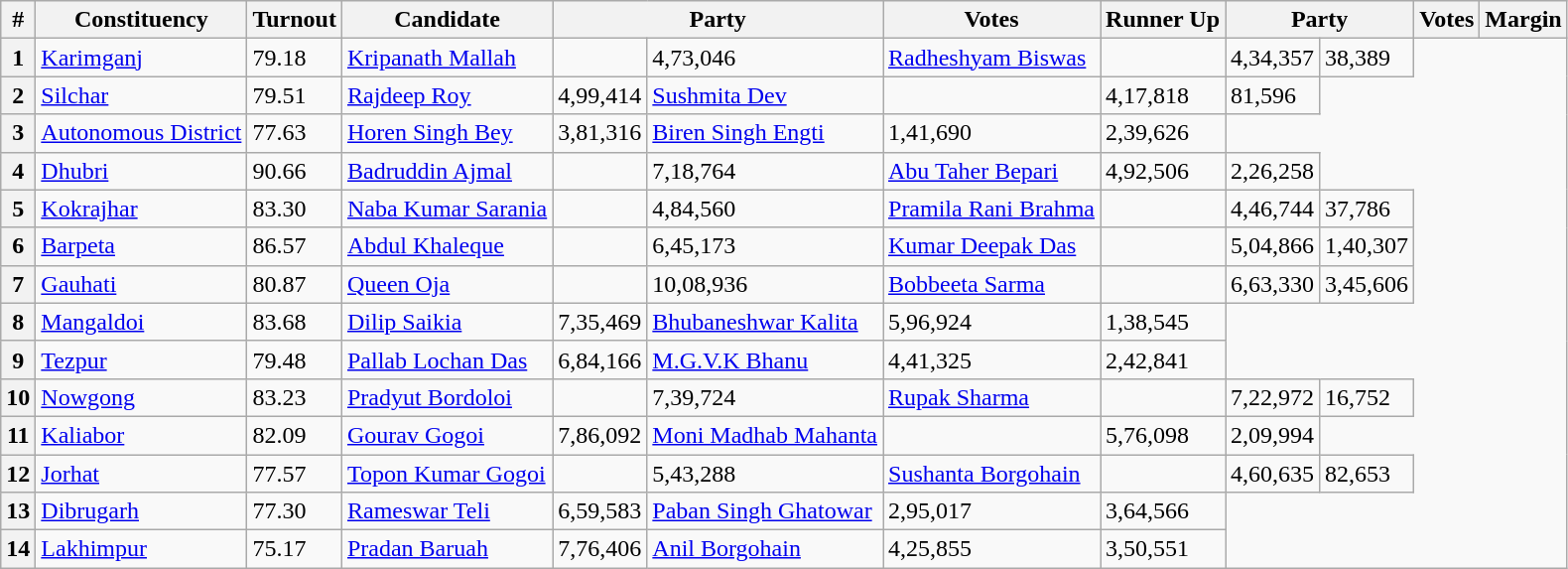<table class="wikitable sortable">
<tr>
<th>#</th>
<th>Constituency</th>
<th>Turnout</th>
<th>Candidate</th>
<th colspan="2">Party</th>
<th>Votes</th>
<th>Runner Up</th>
<th colspan="2">Party</th>
<th>Votes</th>
<th>Margin</th>
</tr>
<tr>
<th>1</th>
<td><a href='#'>Karimganj</a></td>
<td>79.18 </td>
<td><a href='#'>Kripanath Mallah</a></td>
<td></td>
<td>4,73,046</td>
<td><a href='#'>Radheshyam Biswas</a></td>
<td></td>
<td>4,34,357</td>
<td>38,389</td>
</tr>
<tr>
<th>2</th>
<td><a href='#'>Silchar</a></td>
<td>79.51 </td>
<td><a href='#'>Rajdeep Roy</a></td>
<td>4,99,414</td>
<td><a href='#'>Sushmita Dev</a></td>
<td></td>
<td>4,17,818</td>
<td>81,596</td>
</tr>
<tr>
<th>3</th>
<td><a href='#'>Autonomous District</a></td>
<td>77.63 </td>
<td><a href='#'>Horen Singh Bey</a></td>
<td>3,81,316</td>
<td><a href='#'>Biren Singh Engti</a></td>
<td>1,41,690</td>
<td>2,39,626</td>
</tr>
<tr>
<th>4</th>
<td><a href='#'>Dhubri</a></td>
<td>90.66 </td>
<td><a href='#'>Badruddin Ajmal</a></td>
<td></td>
<td>7,18,764</td>
<td><a href='#'>Abu Taher Bepari</a></td>
<td>4,92,506</td>
<td>2,26,258</td>
</tr>
<tr>
<th>5</th>
<td><a href='#'>Kokrajhar</a></td>
<td>83.30 </td>
<td><a href='#'>Naba Kumar Sarania</a></td>
<td></td>
<td>4,84,560</td>
<td><a href='#'>Pramila Rani Brahma</a></td>
<td></td>
<td>4,46,744</td>
<td>37,786</td>
</tr>
<tr>
<th>6</th>
<td><a href='#'>Barpeta</a></td>
<td>86.57 </td>
<td><a href='#'>Abdul Khaleque</a></td>
<td></td>
<td>6,45,173</td>
<td><a href='#'>Kumar Deepak Das</a></td>
<td></td>
<td>5,04,866</td>
<td>1,40,307</td>
</tr>
<tr>
<th>7</th>
<td><a href='#'>Gauhati</a></td>
<td>80.87 </td>
<td><a href='#'>Queen Oja</a></td>
<td></td>
<td>10,08,936</td>
<td><a href='#'>Bobbeeta Sarma</a></td>
<td></td>
<td>6,63,330</td>
<td>3,45,606</td>
</tr>
<tr>
<th>8</th>
<td><a href='#'>Mangaldoi</a></td>
<td>83.68 </td>
<td><a href='#'>Dilip Saikia</a></td>
<td>7,35,469</td>
<td><a href='#'>Bhubaneshwar Kalita</a></td>
<td>5,96,924</td>
<td>1,38,545</td>
</tr>
<tr>
<th>9</th>
<td><a href='#'>Tezpur</a></td>
<td>79.48 </td>
<td><a href='#'>Pallab Lochan Das</a></td>
<td>6,84,166</td>
<td><a href='#'>M.G.V.K Bhanu</a></td>
<td>4,41,325</td>
<td>2,42,841</td>
</tr>
<tr>
<th>10</th>
<td><a href='#'>Nowgong</a></td>
<td>83.23 </td>
<td><a href='#'>Pradyut Bordoloi</a></td>
<td></td>
<td>7,39,724</td>
<td><a href='#'>Rupak Sharma</a></td>
<td></td>
<td>7,22,972</td>
<td>16,752</td>
</tr>
<tr>
<th>11</th>
<td><a href='#'>Kaliabor</a></td>
<td>82.09 </td>
<td><a href='#'>Gourav Gogoi</a></td>
<td>7,86,092</td>
<td><a href='#'>Moni Madhab Mahanta</a></td>
<td></td>
<td>5,76,098</td>
<td>2,09,994</td>
</tr>
<tr>
<th>12</th>
<td><a href='#'>Jorhat</a></td>
<td>77.57 </td>
<td><a href='#'>Topon Kumar Gogoi</a></td>
<td></td>
<td>5,43,288</td>
<td><a href='#'>Sushanta Borgohain</a></td>
<td></td>
<td>4,60,635</td>
<td>82,653</td>
</tr>
<tr>
<th>13</th>
<td><a href='#'>Dibrugarh</a></td>
<td>77.30 </td>
<td><a href='#'>Rameswar Teli</a></td>
<td>6,59,583</td>
<td><a href='#'>Paban Singh Ghatowar</a></td>
<td>2,95,017</td>
<td>3,64,566</td>
</tr>
<tr>
<th>14</th>
<td><a href='#'>Lakhimpur</a></td>
<td>75.17 </td>
<td><a href='#'>Pradan Baruah</a></td>
<td>7,76,406</td>
<td><a href='#'>Anil Borgohain</a></td>
<td>4,25,855</td>
<td>3,50,551</td>
</tr>
</table>
